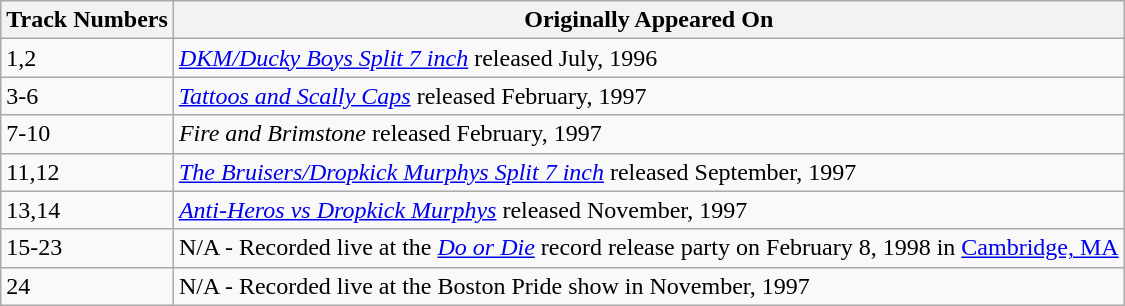<table class="wikitable">
<tr>
<th>Track Numbers</th>
<th>Originally Appeared On</th>
</tr>
<tr>
<td>1,2</td>
<td><em><a href='#'>DKM/Ducky Boys Split 7 inch</a></em> released July, 1996</td>
</tr>
<tr>
<td>3-6</td>
<td><em><a href='#'>Tattoos and Scally Caps</a></em> released February, 1997</td>
</tr>
<tr>
<td>7-10</td>
<td><em>Fire and Brimstone</em> released February, 1997</td>
</tr>
<tr>
<td>11,12</td>
<td><em><a href='#'>The Bruisers/Dropkick Murphys Split 7 inch</a></em> released September, 1997</td>
</tr>
<tr>
<td>13,14</td>
<td><em><a href='#'>Anti-Heros vs Dropkick Murphys</a></em> released November, 1997</td>
</tr>
<tr>
<td>15-23</td>
<td>N/A - Recorded live at the <em><a href='#'>Do or Die</a></em> record release party on February 8, 1998 in <a href='#'>Cambridge, MA</a></td>
</tr>
<tr>
<td>24</td>
<td>N/A - Recorded live at the Boston Pride show in November, 1997</td>
</tr>
</table>
